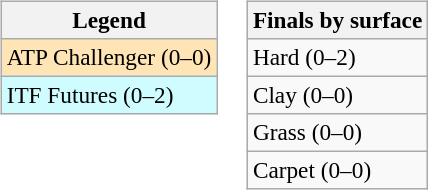<table>
<tr valign=top>
<td><br><table class=wikitable style=font-size:97%>
<tr>
<th>Legend</th>
</tr>
<tr bgcolor=moccasin>
<td>ATP Challenger (0–0)</td>
</tr>
<tr bgcolor=cffcff>
<td>ITF Futures (0–2)</td>
</tr>
</table>
</td>
<td><br><table class=wikitable style=font-size:97%>
<tr>
<th>Finals by surface</th>
</tr>
<tr>
<td>Hard (0–2)</td>
</tr>
<tr>
<td>Clay (0–0)</td>
</tr>
<tr>
<td>Grass (0–0)</td>
</tr>
<tr>
<td>Carpet (0–0)</td>
</tr>
</table>
</td>
</tr>
</table>
